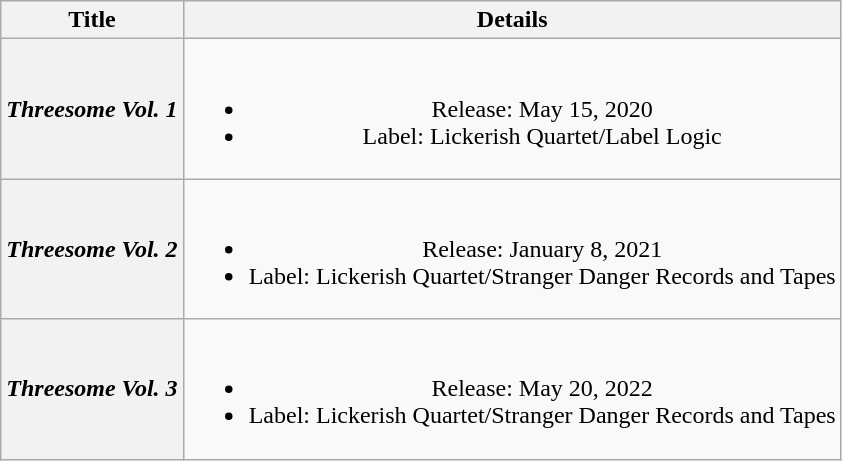<table class="wikitable plainrowheaders" style="text-align:center;">
<tr>
<th scope="col">Title</th>
<th scope="col">Details</th>
</tr>
<tr>
<th scope="row"><em>Threesome Vol. 1</em></th>
<td><br><ul><li>Release: May 15, 2020</li><li>Label: Lickerish Quartet/Label Logic</li></ul></td>
</tr>
<tr>
<th scope="row"><em>Threesome Vol. 2</em></th>
<td><br><ul><li>Release: January 8, 2021</li><li>Label: Lickerish Quartet/Stranger Danger Records and Tapes</li></ul></td>
</tr>
<tr>
<th scope="row"><em>Threesome Vol. 3</em></th>
<td><br><ul><li>Release: May 20, 2022</li><li>Label: Lickerish Quartet/Stranger Danger Records and Tapes</li></ul></td>
</tr>
</table>
